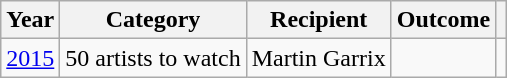<table class="wikitable plainrowheaders sortable">
<tr>
<th scope="col">Year</th>
<th scope="col">Category</th>
<th scope="col">Recipient</th>
<th scope="col">Outcome</th>
<th scope="col" class="unsortable"></th>
</tr>
<tr>
<td><a href='#'>2015</a></td>
<td>50 artists to watch</td>
<td>Martin Garrix</td>
<td></td>
<td style="text-align:center;"></td>
</tr>
</table>
